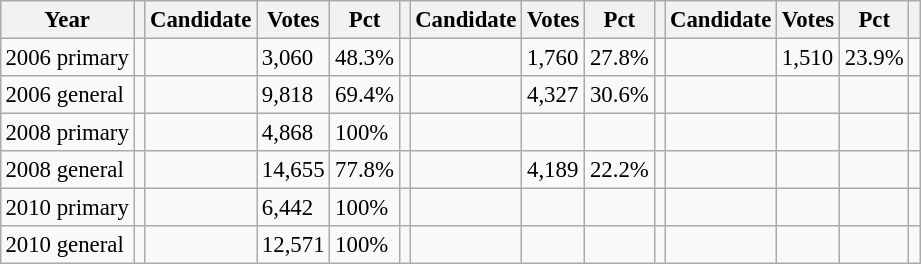<table class="wikitable" style="margin:0.5em ; font-size:95%">
<tr>
<th>Year</th>
<th></th>
<th>Candidate</th>
<th>Votes</th>
<th>Pct</th>
<th></th>
<th>Candidate</th>
<th>Votes</th>
<th>Pct</th>
<th></th>
<th>Candidate</th>
<th>Votes</th>
<th>Pct</th>
<th></th>
</tr>
<tr>
<td>2006 primary</td>
<td></td>
<td></td>
<td>3,060</td>
<td>48.3%</td>
<td></td>
<td></td>
<td>1,760</td>
<td>27.8%</td>
<td></td>
<td></td>
<td>1,510</td>
<td>23.9%</td>
<td></td>
</tr>
<tr>
<td>2006 general</td>
<td></td>
<td></td>
<td>9,818</td>
<td>69.4%</td>
<td></td>
<td></td>
<td>4,327</td>
<td>30.6%</td>
<td></td>
<td></td>
<td></td>
<td></td>
<td></td>
</tr>
<tr>
<td>2008 primary</td>
<td></td>
<td></td>
<td>4,868</td>
<td>100%</td>
<td></td>
<td></td>
<td></td>
<td></td>
<td></td>
<td></td>
<td></td>
<td></td>
<td></td>
</tr>
<tr>
<td>2008 general</td>
<td></td>
<td></td>
<td>14,655</td>
<td>77.8%</td>
<td></td>
<td></td>
<td>4,189</td>
<td>22.2%</td>
<td></td>
<td></td>
<td></td>
<td></td>
<td></td>
</tr>
<tr>
<td>2010 primary</td>
<td></td>
<td></td>
<td>6,442</td>
<td>100%</td>
<td></td>
<td></td>
<td></td>
<td></td>
<td></td>
<td></td>
<td></td>
<td></td>
<td></td>
</tr>
<tr>
<td>2010 general</td>
<td></td>
<td></td>
<td>12,571</td>
<td>100%</td>
<td></td>
<td></td>
<td></td>
<td></td>
<td></td>
<td></td>
<td></td>
<td></td>
<td></td>
</tr>
</table>
